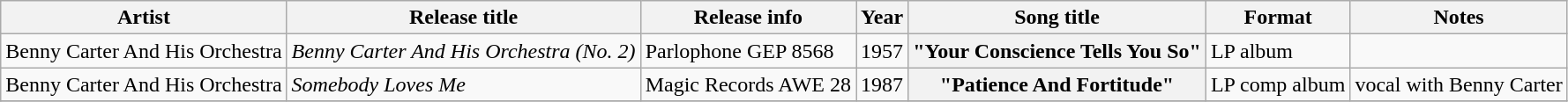<table class="wikitable plainrowheaders sortable">
<tr>
<th scope="col">Artist</th>
<th scope="col">Release title</th>
<th scope="col">Release info</th>
<th scope="col">Year</th>
<th scope="col">Song title</th>
<th scope="col">Format</th>
<th scope="col" class="unsortable">Notes</th>
</tr>
<tr>
<td>Benny Carter And His Orchestra</td>
<td><em>Benny Carter And His Orchestra (No. 2)</em></td>
<td>Parlophone GEP 8568</td>
<td>1957</td>
<th scope="row">"Your Conscience Tells You So"</th>
<td>LP album</td>
<td></td>
</tr>
<tr>
<td>Benny Carter And His Orchestra</td>
<td><em>Somebody Loves Me</em></td>
<td>Magic Records AWE 28</td>
<td>1987</td>
<th scope="row">"Patience And Fortitude"</th>
<td>LP comp album</td>
<td>vocal with Benny Carter</td>
</tr>
<tr>
</tr>
</table>
